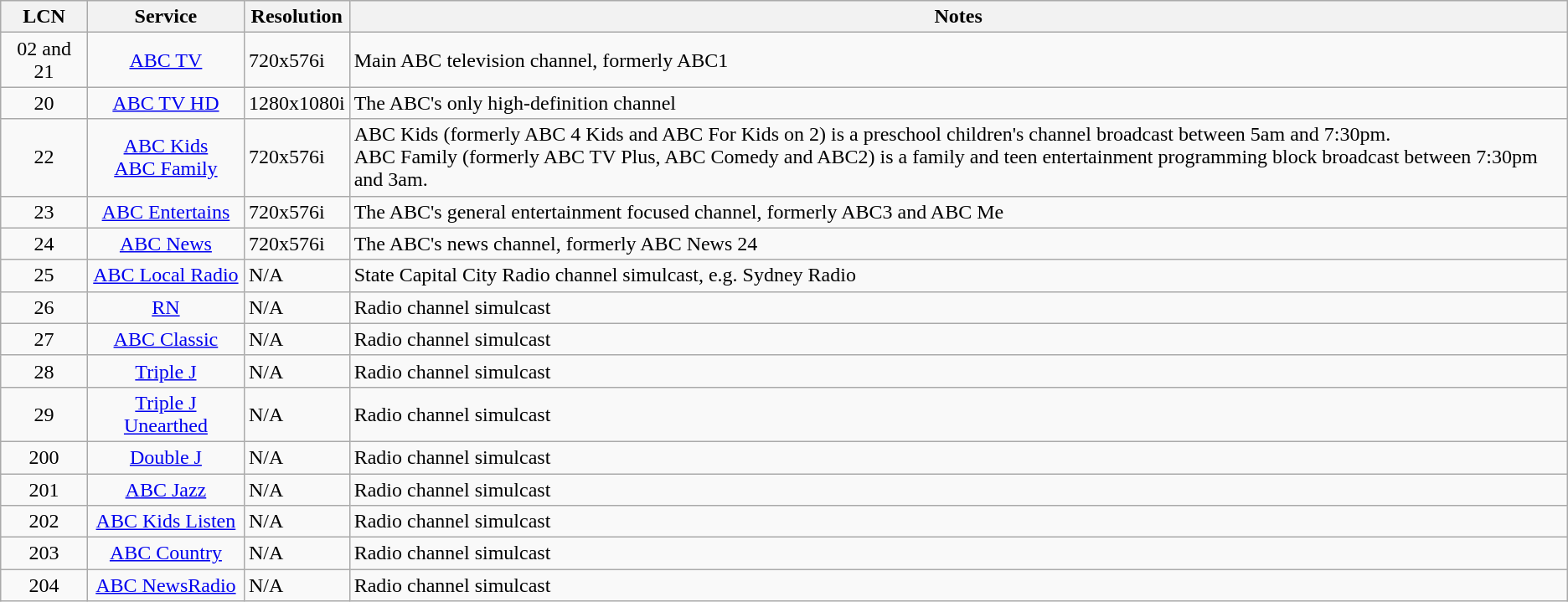<table class="wikitable">
<tr style="background:#efefef;">
<th>LCN</th>
<th>Service</th>
<th>Resolution</th>
<th>Notes</th>
</tr>
<tr>
<td align=center>02 and 21</td>
<td align=center><a href='#'>ABC TV</a></td>
<td>720x576i</td>
<td>Main ABC television channel, formerly ABC1</td>
</tr>
<tr>
<td align=center>20</td>
<td align=center><a href='#'>ABC TV HD</a></td>
<td>1280x1080i</td>
<td>The ABC's only high-definition channel</td>
</tr>
<tr>
<td align=center>22</td>
<td align=center><a href='#'>ABC Kids</a><br><a href='#'>ABC Family</a></td>
<td>720x576i</td>
<td>ABC Kids (formerly ABC 4 Kids and ABC For Kids on 2) is a preschool children's channel broadcast between 5am and 7:30pm.<br>ABC Family (formerly ABC TV Plus, ABC Comedy and ABC2) is a family and teen entertainment programming block broadcast between 7:30pm and 3am.</td>
</tr>
<tr>
<td align=center>23</td>
<td align=center><a href='#'>ABC Entertains</a></td>
<td>720x576i</td>
<td>The ABC's general entertainment focused channel, formerly ABC3 and ABC Me</td>
</tr>
<tr>
<td align=center>24</td>
<td align=center><a href='#'>ABC News</a></td>
<td>720x576i</td>
<td>The ABC's news channel, formerly ABC News 24</td>
</tr>
<tr>
<td align=center>25</td>
<td align=center><a href='#'>ABC Local Radio</a></td>
<td>N/A</td>
<td>State Capital City Radio channel simulcast, e.g. Sydney Radio</td>
</tr>
<tr>
<td align=center>26</td>
<td align=center><a href='#'>RN</a></td>
<td>N/A</td>
<td>Radio channel simulcast</td>
</tr>
<tr>
<td align=center>27</td>
<td align=center><a href='#'>ABC Classic</a></td>
<td>N/A</td>
<td>Radio channel simulcast</td>
</tr>
<tr>
<td align=center>28</td>
<td align=center><a href='#'>Triple J</a></td>
<td>N/A</td>
<td>Radio channel simulcast</td>
</tr>
<tr>
<td align=center>29</td>
<td align=center><a href='#'>Triple J Unearthed</a></td>
<td>N/A</td>
<td>Radio channel simulcast</td>
</tr>
<tr>
<td align=center>200</td>
<td align=center><a href='#'>Double J</a></td>
<td>N/A</td>
<td>Radio channel simulcast</td>
</tr>
<tr>
<td align=center>201</td>
<td align=center><a href='#'>ABC Jazz</a></td>
<td>N/A</td>
<td>Radio channel simulcast</td>
</tr>
<tr>
<td align=center>202</td>
<td align=center><a href='#'>ABC Kids Listen</a></td>
<td>N/A</td>
<td>Radio channel simulcast</td>
</tr>
<tr>
<td align=center>203</td>
<td align=center><a href='#'>ABC Country</a></td>
<td>N/A</td>
<td>Radio channel simulcast</td>
</tr>
<tr>
<td align=center>204</td>
<td align=center><a href='#'>ABC NewsRadio</a></td>
<td>N/A</td>
<td>Radio channel simulcast</td>
</tr>
</table>
